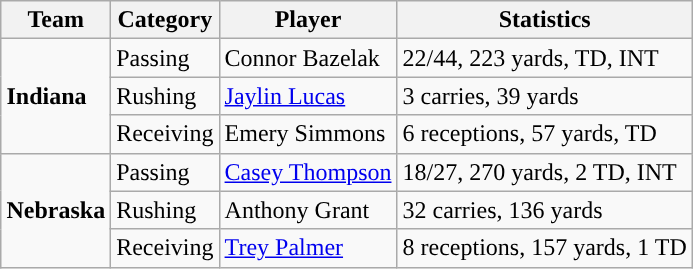<table class="wikitable" style="float: right;">
<tr>
<th>Team</th>
<th>Category</th>
<th>Player</th>
<th>Statistics</th>
</tr>
<tr>
<td rowspan=3><strong>Indiana</strong></td>
<td>Passing</td>
<td>Connor Bazelak</td>
<td>22/44, 223 yards, TD, INT</td>
</tr>
<tr>
<td>Rushing</td>
<td><a href='#'>Jaylin Lucas</a></td>
<td>3 carries, 39 yards</td>
</tr>
<tr>
<td>Receiving</td>
<td>Emery Simmons</td>
<td>6 receptions, 57 yards, TD</td>
</tr>
<tr>
<td rowspan=3><strong>Nebraska</strong></td>
<td>Passing</td>
<td><a href='#'>Casey Thompson</a></td>
<td>18/27, 270 yards, 2 TD, INT</td>
</tr>
<tr>
<td>Rushing</td>
<td>Anthony Grant</td>
<td>32 carries, 136 yards</td>
</tr>
<tr>
<td>Receiving</td>
<td><a href='#'>Trey Palmer</a></td>
<td>8 receptions, 157 yards, 1 TD</td>
</tr>
</table>
